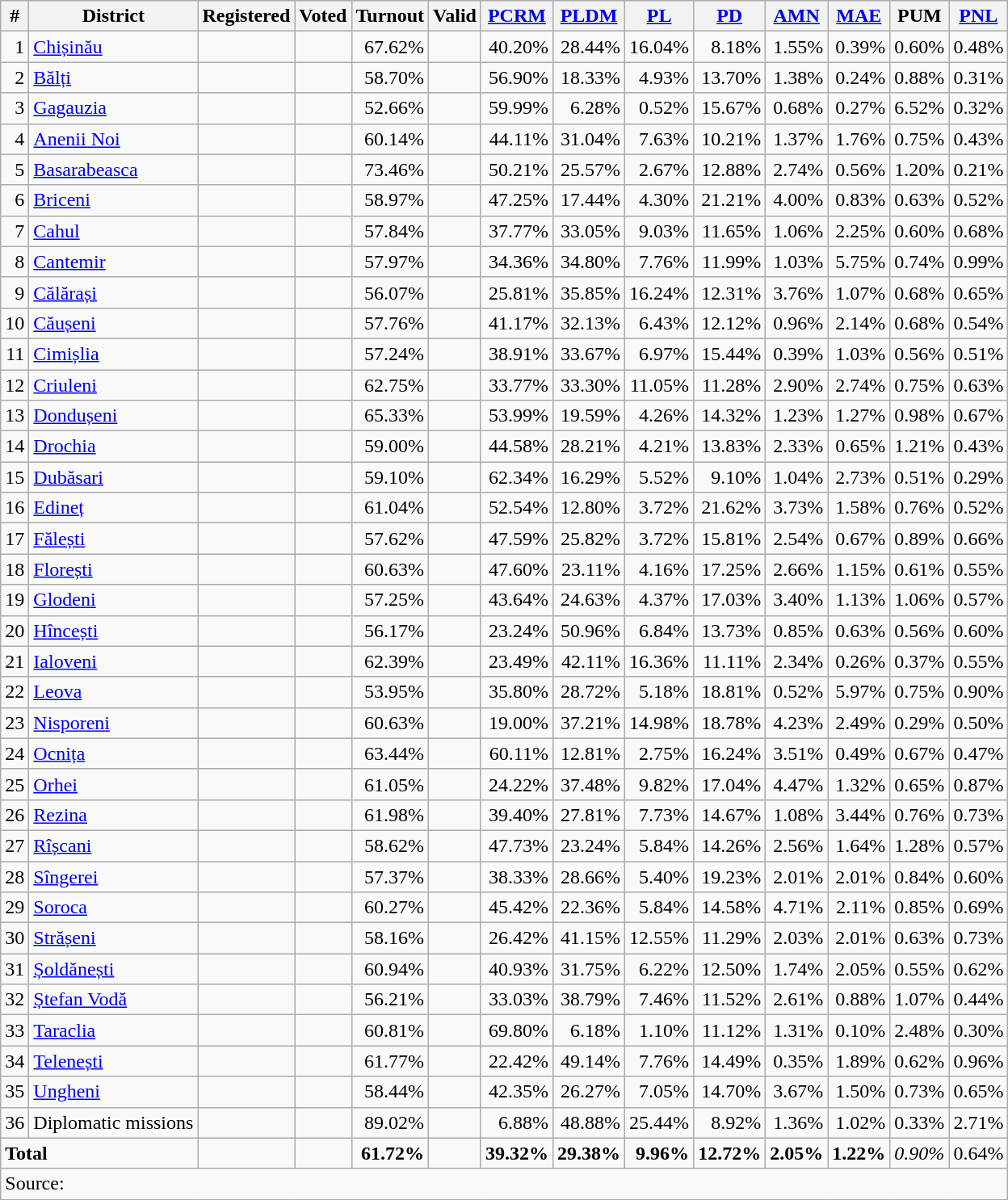<table class="wikitable sortable" style=text-align:right>
<tr>
<th>#</th>
<th>District</th>
<th>Registered</th>
<th>Voted</th>
<th>Turnout</th>
<th>Valid</th>
<th><a href='#'>PCRM</a></th>
<th><a href='#'>PLDM</a></th>
<th><a href='#'>PL</a></th>
<th><a href='#'>PD</a></th>
<th><a href='#'>AMN</a></th>
<th><a href='#'>MAE</a></th>
<th>PUM</th>
<th><a href='#'>PNL</a></th>
</tr>
<tr>
<td>1</td>
<td align=left><a href='#'>Chișinău</a></td>
<td></td>
<td></td>
<td>67.62%</td>
<td></td>
<td>40.20%</td>
<td>28.44%</td>
<td>16.04%</td>
<td>8.18%</td>
<td>1.55%</td>
<td>0.39%</td>
<td>0.60%</td>
<td>0.48%</td>
</tr>
<tr>
<td>2</td>
<td align=left><a href='#'>Bălți</a></td>
<td></td>
<td></td>
<td>58.70%</td>
<td></td>
<td>56.90%</td>
<td>18.33%</td>
<td>4.93%</td>
<td>13.70%</td>
<td>1.38%</td>
<td>0.24%</td>
<td>0.88%</td>
<td>0.31%</td>
</tr>
<tr>
<td>3</td>
<td align=left><a href='#'>Gagauzia</a></td>
<td></td>
<td></td>
<td>52.66%</td>
<td></td>
<td>59.99%</td>
<td>6.28%</td>
<td>0.52%</td>
<td>15.67%</td>
<td>0.68%</td>
<td>0.27%</td>
<td>6.52%</td>
<td>0.32%</td>
</tr>
<tr>
<td>4</td>
<td align=left><a href='#'>Anenii Noi</a></td>
<td></td>
<td></td>
<td>60.14%</td>
<td></td>
<td>44.11%</td>
<td>31.04%</td>
<td>7.63%</td>
<td>10.21%</td>
<td>1.37%</td>
<td>1.76%</td>
<td>0.75%</td>
<td>0.43%</td>
</tr>
<tr>
<td>5</td>
<td align=left><a href='#'>Basarabeasca</a></td>
<td></td>
<td></td>
<td>73.46%</td>
<td></td>
<td>50.21%</td>
<td>25.57%</td>
<td>2.67%</td>
<td>12.88%</td>
<td>2.74%</td>
<td>0.56%</td>
<td>1.20%</td>
<td>0.21%</td>
</tr>
<tr>
<td>6</td>
<td align=left><a href='#'>Briceni</a></td>
<td></td>
<td></td>
<td>58.97%</td>
<td></td>
<td>47.25%</td>
<td>17.44%</td>
<td>4.30%</td>
<td>21.21%</td>
<td>4.00%</td>
<td>0.83%</td>
<td>0.63%</td>
<td>0.52%</td>
</tr>
<tr>
<td>7</td>
<td align=left><a href='#'>Cahul</a></td>
<td></td>
<td></td>
<td>57.84%</td>
<td></td>
<td>37.77%</td>
<td>33.05%</td>
<td>9.03%</td>
<td>11.65%</td>
<td>1.06%</td>
<td>2.25%</td>
<td>0.60%</td>
<td>0.68%</td>
</tr>
<tr>
<td>8</td>
<td align=left><a href='#'>Cantemir</a></td>
<td></td>
<td></td>
<td>57.97%</td>
<td></td>
<td>34.36%</td>
<td>34.80%</td>
<td>7.76%</td>
<td>11.99%</td>
<td>1.03%</td>
<td>5.75%</td>
<td>0.74%</td>
<td>0.99%</td>
</tr>
<tr>
<td>9</td>
<td align=left><a href='#'>Călărași</a></td>
<td></td>
<td></td>
<td>56.07%</td>
<td></td>
<td>25.81%</td>
<td>35.85%</td>
<td>16.24%</td>
<td>12.31%</td>
<td>3.76%</td>
<td>1.07%</td>
<td>0.68%</td>
<td>0.65%</td>
</tr>
<tr>
<td>10</td>
<td align=left><a href='#'>Căușeni</a></td>
<td></td>
<td></td>
<td>57.76%</td>
<td></td>
<td>41.17%</td>
<td>32.13%</td>
<td>6.43%</td>
<td>12.12%</td>
<td>0.96%</td>
<td>2.14%</td>
<td>0.68%</td>
<td>0.54%</td>
</tr>
<tr>
<td>11</td>
<td align=left><a href='#'>Cimișlia</a></td>
<td></td>
<td></td>
<td>57.24%</td>
<td></td>
<td>38.91%</td>
<td>33.67%</td>
<td>6.97%</td>
<td>15.44%</td>
<td>0.39%</td>
<td>1.03%</td>
<td>0.56%</td>
<td>0.51%</td>
</tr>
<tr>
<td>12</td>
<td align=left><a href='#'>Criuleni</a></td>
<td></td>
<td></td>
<td>62.75%</td>
<td></td>
<td>33.77%</td>
<td>33.30%</td>
<td>11.05%</td>
<td>11.28%</td>
<td>2.90%</td>
<td>2.74%</td>
<td>0.75%</td>
<td>0.63%</td>
</tr>
<tr>
<td>13</td>
<td align=left><a href='#'>Dondușeni</a></td>
<td></td>
<td></td>
<td>65.33%</td>
<td></td>
<td>53.99%</td>
<td>19.59%</td>
<td>4.26%</td>
<td>14.32%</td>
<td>1.23%</td>
<td>1.27%</td>
<td>0.98%</td>
<td>0.67%</td>
</tr>
<tr>
<td>14</td>
<td align=left><a href='#'>Drochia</a></td>
<td></td>
<td></td>
<td>59.00%</td>
<td></td>
<td>44.58%</td>
<td>28.21%</td>
<td>4.21%</td>
<td>13.83%</td>
<td>2.33%</td>
<td>0.65%</td>
<td>1.21%</td>
<td>0.43%</td>
</tr>
<tr>
<td>15</td>
<td align=left><a href='#'>Dubăsari</a></td>
<td></td>
<td></td>
<td>59.10%</td>
<td></td>
<td>62.34%</td>
<td>16.29%</td>
<td>5.52%</td>
<td>9.10%</td>
<td>1.04%</td>
<td>2.73%</td>
<td>0.51%</td>
<td>0.29%</td>
</tr>
<tr>
<td>16</td>
<td align=left><a href='#'>Edineț</a></td>
<td></td>
<td></td>
<td>61.04%</td>
<td></td>
<td>52.54%</td>
<td>12.80%</td>
<td>3.72%</td>
<td>21.62%</td>
<td>3.73%</td>
<td>1.58%</td>
<td>0.76%</td>
<td>0.52%</td>
</tr>
<tr>
<td>17</td>
<td align=left><a href='#'>Fălești</a></td>
<td></td>
<td></td>
<td>57.62%</td>
<td></td>
<td>47.59%</td>
<td>25.82%</td>
<td>3.72%</td>
<td>15.81%</td>
<td>2.54%</td>
<td>0.67%</td>
<td>0.89%</td>
<td>0.66%</td>
</tr>
<tr>
<td>18</td>
<td align=left><a href='#'>Florești</a></td>
<td></td>
<td></td>
<td>60.63%</td>
<td></td>
<td>47.60%</td>
<td>23.11%</td>
<td>4.16%</td>
<td>17.25%</td>
<td>2.66%</td>
<td>1.15%</td>
<td>0.61%</td>
<td>0.55%</td>
</tr>
<tr>
<td>19</td>
<td align=left><a href='#'>Glodeni</a></td>
<td></td>
<td></td>
<td>57.25%</td>
<td></td>
<td>43.64%</td>
<td>24.63%</td>
<td>4.37%</td>
<td>17.03%</td>
<td>3.40%</td>
<td>1.13%</td>
<td>1.06%</td>
<td>0.57%</td>
</tr>
<tr>
<td>20</td>
<td align=left><a href='#'>Hîncești</a></td>
<td></td>
<td></td>
<td>56.17%</td>
<td></td>
<td>23.24%</td>
<td>50.96%</td>
<td>6.84%</td>
<td>13.73%</td>
<td>0.85%</td>
<td>0.63%</td>
<td>0.56%</td>
<td>0.60%</td>
</tr>
<tr>
<td>21</td>
<td align=left><a href='#'>Ialoveni</a></td>
<td></td>
<td></td>
<td>62.39%</td>
<td></td>
<td>23.49%</td>
<td>42.11%</td>
<td>16.36%</td>
<td>11.11%</td>
<td>2.34%</td>
<td>0.26%</td>
<td>0.37%</td>
<td>0.55%</td>
</tr>
<tr>
<td>22</td>
<td align=left><a href='#'>Leova</a></td>
<td></td>
<td></td>
<td>53.95%</td>
<td></td>
<td>35.80%</td>
<td>28.72%</td>
<td>5.18%</td>
<td>18.81%</td>
<td>0.52%</td>
<td>5.97%</td>
<td>0.75%</td>
<td>0.90%</td>
</tr>
<tr>
<td>23</td>
<td align=left><a href='#'>Nisporeni</a></td>
<td></td>
<td></td>
<td>60.63%</td>
<td></td>
<td>19.00%</td>
<td>37.21%</td>
<td>14.98%</td>
<td>18.78%</td>
<td>4.23%</td>
<td>2.49%</td>
<td>0.29%</td>
<td>0.50%</td>
</tr>
<tr>
<td>24</td>
<td align=left><a href='#'>Ocnița</a></td>
<td></td>
<td></td>
<td>63.44%</td>
<td></td>
<td>60.11%</td>
<td>12.81%</td>
<td>2.75%</td>
<td>16.24%</td>
<td>3.51%</td>
<td>0.49%</td>
<td>0.67%</td>
<td>0.47%</td>
</tr>
<tr>
<td>25</td>
<td align=left><a href='#'>Orhei</a></td>
<td></td>
<td></td>
<td>61.05%</td>
<td></td>
<td>24.22%</td>
<td>37.48%</td>
<td>9.82%</td>
<td>17.04%</td>
<td>4.47%</td>
<td>1.32%</td>
<td>0.65%</td>
<td>0.87%</td>
</tr>
<tr>
<td>26</td>
<td align=left><a href='#'>Rezina</a></td>
<td></td>
<td></td>
<td>61.98%</td>
<td></td>
<td>39.40%</td>
<td>27.81%</td>
<td>7.73%</td>
<td>14.67%</td>
<td>1.08%</td>
<td>3.44%</td>
<td>0.76%</td>
<td>0.73%</td>
</tr>
<tr>
<td>27</td>
<td align=left><a href='#'>Rîșcani</a></td>
<td></td>
<td></td>
<td>58.62%</td>
<td></td>
<td>47.73%</td>
<td>23.24%</td>
<td>5.84%</td>
<td>14.26%</td>
<td>2.56%</td>
<td>1.64%</td>
<td>1.28%</td>
<td>0.57%</td>
</tr>
<tr>
<td>28</td>
<td align=left><a href='#'>Sîngerei</a></td>
<td></td>
<td></td>
<td>57.37%</td>
<td></td>
<td>38.33%</td>
<td>28.66%</td>
<td>5.40%</td>
<td>19.23%</td>
<td>2.01%</td>
<td>2.01%</td>
<td>0.84%</td>
<td>0.60%</td>
</tr>
<tr>
<td>29</td>
<td align=left><a href='#'>Soroca</a></td>
<td></td>
<td></td>
<td>60.27%</td>
<td></td>
<td>45.42%</td>
<td>22.36%</td>
<td>5.84%</td>
<td>14.58%</td>
<td>4.71%</td>
<td>2.11%</td>
<td>0.85%</td>
<td>0.69%</td>
</tr>
<tr>
<td>30</td>
<td align=left><a href='#'>Strășeni</a></td>
<td></td>
<td></td>
<td>58.16%</td>
<td></td>
<td>26.42%</td>
<td>41.15%</td>
<td>12.55%</td>
<td>11.29%</td>
<td>2.03%</td>
<td>2.01%</td>
<td>0.63%</td>
<td>0.73%</td>
</tr>
<tr>
<td>31</td>
<td align=left><a href='#'>Șoldănești</a></td>
<td></td>
<td></td>
<td>60.94%</td>
<td></td>
<td>40.93%</td>
<td>31.75%</td>
<td>6.22%</td>
<td>12.50%</td>
<td>1.74%</td>
<td>2.05%</td>
<td>0.55%</td>
<td>0.62%</td>
</tr>
<tr>
<td>32</td>
<td align=left><a href='#'>Ștefan Vodă</a></td>
<td></td>
<td></td>
<td>56.21%</td>
<td></td>
<td>33.03%</td>
<td>38.79%</td>
<td>7.46%</td>
<td>11.52%</td>
<td>2.61%</td>
<td>0.88%</td>
<td>1.07%</td>
<td>0.44%</td>
</tr>
<tr>
<td>33</td>
<td align=left><a href='#'>Taraclia</a></td>
<td></td>
<td></td>
<td>60.81%</td>
<td></td>
<td>69.80%</td>
<td>6.18%</td>
<td>1.10%</td>
<td>11.12%</td>
<td>1.31%</td>
<td>0.10%</td>
<td>2.48%</td>
<td>0.30%</td>
</tr>
<tr>
<td>34</td>
<td align=left><a href='#'>Telenești</a></td>
<td></td>
<td></td>
<td>61.77%</td>
<td></td>
<td>22.42%</td>
<td>49.14%</td>
<td>7.76%</td>
<td>14.49%</td>
<td>0.35%</td>
<td>1.89%</td>
<td>0.62%</td>
<td>0.96%</td>
</tr>
<tr>
<td>35</td>
<td align=left><a href='#'>Ungheni</a></td>
<td></td>
<td></td>
<td>58.44%</td>
<td></td>
<td>42.35%</td>
<td>26.27%</td>
<td>7.05%</td>
<td>14.70%</td>
<td>3.67%</td>
<td>1.50%</td>
<td>0.73%</td>
<td>0.65%</td>
</tr>
<tr>
<td>36</td>
<td>Diplomatic missions</td>
<td></td>
<td></td>
<td>89.02%</td>
<td></td>
<td>6.88%</td>
<td>48.88%</td>
<td>25.44%</td>
<td>8.92%</td>
<td>1.36%</td>
<td>1.02%</td>
<td>0.33%</td>
<td>2.71%</td>
</tr>
<tr>
<td colspan=2 align=left><strong>Total</strong></td>
<td></td>
<td></td>
<td><strong>61.72%</strong></td>
<td></td>
<td><strong>39.32%</strong></td>
<td><strong>29.38%</strong></td>
<td><strong>9.96%</strong></td>
<td><strong>12.72%</strong></td>
<td><strong>2.05%</strong></td>
<td><strong>1.22%</strong></td>
<td><em>0.90%<strong></td>
<td></strong>0.64%<strong></td>
</tr>
<tr>
<td colspan=14 align=left>Source: </td>
</tr>
</table>
